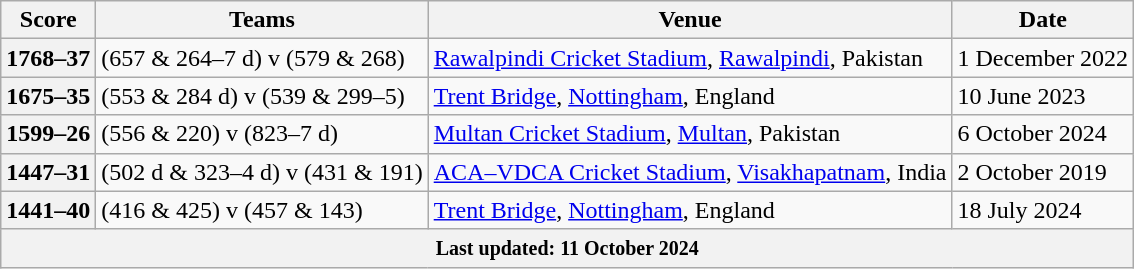<table class="wikitable sortable">
<tr>
<th>Score</th>
<th>Teams</th>
<th>Venue</th>
<th>Date</th>
</tr>
<tr>
<th>1768–37</th>
<td> (657 & 264–7 d)  v  (579 & 268)</td>
<td><a href='#'>Rawalpindi Cricket Stadium</a>, <a href='#'>Rawalpindi</a>, Pakistan</td>
<td>1 December 2022</td>
</tr>
<tr>
<th>1675–35</th>
<td> (553 & 284 d) v  (539 & 299–5)</td>
<td><a href='#'>Trent Bridge</a>, <a href='#'>Nottingham</a>, England</td>
<td>10 June 2023</td>
</tr>
<tr>
<th>1599–26</th>
<td> (556 & 220) v  (823–7 d)</td>
<td><a href='#'>Multan Cricket Stadium</a>, <a href='#'>Multan</a>, Pakistan</td>
<td>6 October 2024</td>
</tr>
<tr>
<th>1447–31</th>
<td> (502 d & 323–4 d) v  (431 & 191)</td>
<td><a href='#'>ACA–VDCA Cricket Stadium</a>, <a href='#'>Visakhapatnam</a>, India</td>
<td>2 October 2019</td>
</tr>
<tr>
<th>1441–40</th>
<td> (416 & 425) v  (457 & 143)</td>
<td><a href='#'>Trent Bridge</a>, <a href='#'>Nottingham</a>, England</td>
<td>18 July 2024</td>
</tr>
<tr>
<th colspan="6"><small>Last updated: 11 October 2024</small></th>
</tr>
</table>
